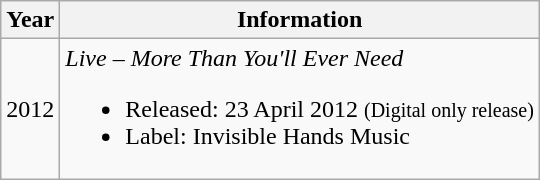<table class="wikitable" style=text-align:center;>
<tr>
<th>Year</th>
<th>Information</th>
</tr>
<tr>
<td>2012</td>
<td align="left"><em>Live – More Than You'll Ever Need</em><br><ul><li>Released: 23 April 2012 <small>(Digital only release)</small></li><li>Label: Invisible Hands Music</li></ul></td>
</tr>
</table>
